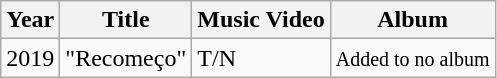<table class="wikitable">
<tr>
<th>Year</th>
<th>Title</th>
<th>Music Video</th>
<th>Album</th>
</tr>
<tr>
<td>2019</td>
<td>"Recomeço"</td>
<td>T/N</td>
<td><small>Added to no album</small></td>
</tr>
</table>
